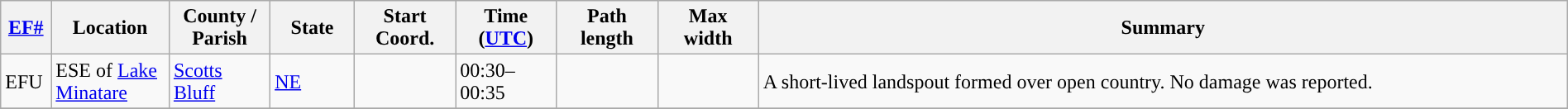<table class="wikitable sortable" style="width:100%;">
<tr>
<th scope="col"  style="width:3%; text-align:center;"><a href='#'>EF#</a></th>
<th scope="col"  style="width:7%; text-align:center;" class="unsortable">Location</th>
<th scope="col"  style="width:6%; text-align:center;" class="unsortable">County / Parish</th>
<th scope="col"  style="width:5%; text-align:center;">State</th>
<th scope="col"  style="width:6%; text-align:center;">Start Coord.</th>
<th scope="col"  style="width:6%; text-align:center;">Time (<a href='#'>UTC</a>)</th>
<th scope="col"  style="width:6%; text-align:center;">Path length</th>
<th scope="col"  style="width:6%; text-align:center;">Max width</th>
<th scope="col" class="unsortable" style="width:48%; text-align:center;">Summary</th>
</tr>
<tr>
<td>EFU</td>
<td>ESE of <a href='#'>Lake Minatare</a></td>
<td><a href='#'>Scotts Bluff</a></td>
<td><a href='#'>NE</a></td>
<td></td>
<td>00:30–00:35</td>
<td></td>
<td></td>
<td>A short-lived landspout formed over open country. No damage was reported.</td>
</tr>
<tr>
</tr>
</table>
